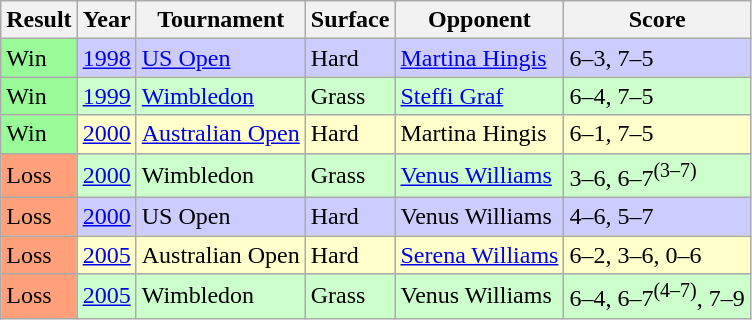<table class="sortable wikitable">
<tr>
<th>Result</th>
<th>Year</th>
<th>Tournament</th>
<th>Surface</th>
<th>Opponent</th>
<th class=unsortable>Score</th>
</tr>
<tr style=background:#ccccff>
<td style=background:#98fb98>Win</td>
<td><a href='#'>1998</a></td>
<td><a href='#'>US Open</a></td>
<td>Hard</td>
<td> <a href='#'>Martina Hingis</a></td>
<td>6–3, 7–5</td>
</tr>
<tr style=background:#ccffcc>
<td style=background:#98fb98>Win</td>
<td><a href='#'>1999</a></td>
<td><a href='#'>Wimbledon</a></td>
<td>Grass</td>
<td> <a href='#'>Steffi Graf</a></td>
<td>6–4, 7–5</td>
</tr>
<tr style=background:#ffffcc>
<td style=background:#98fb98>Win</td>
<td><a href='#'>2000</a></td>
<td><a href='#'>Australian Open</a></td>
<td>Hard</td>
<td> Martina Hingis</td>
<td>6–1, 7–5</td>
</tr>
<tr style=background:#ccffcc>
<td style=background:#ffa07a>Loss</td>
<td><a href='#'>2000</a></td>
<td>Wimbledon</td>
<td>Grass</td>
<td> <a href='#'>Venus Williams</a></td>
<td>3–6, 6–7<sup>(3–7)</sup></td>
</tr>
<tr style=background:#ccccff>
<td style=background:#ffa07a>Loss</td>
<td><a href='#'>2000</a></td>
<td>US Open</td>
<td>Hard</td>
<td> Venus Williams</td>
<td>4–6, 5–7</td>
</tr>
<tr style=background:#ffffcc>
<td style=background:#ffa07a>Loss</td>
<td><a href='#'>2005</a></td>
<td>Australian Open</td>
<td>Hard</td>
<td> <a href='#'>Serena Williams</a></td>
<td>6–2, 3–6, 0–6</td>
</tr>
<tr style=background:#ccffcc>
<td style=background:#ffa07a>Loss</td>
<td><a href='#'>2005</a></td>
<td>Wimbledon</td>
<td>Grass</td>
<td> Venus Williams</td>
<td>6–4, 6–7<sup>(4–7)</sup>, 7–9</td>
</tr>
</table>
